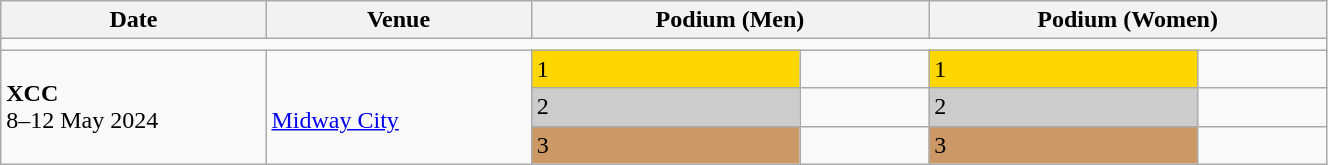<table class="wikitable" width=70%>
<tr>
<th>Date</th>
<th width=20%>Venue</th>
<th colspan=2 width=30%>Podium (Men)</th>
<th colspan=2 width=30%>Podium (Women)</th>
</tr>
<tr>
<td colspan=6></td>
</tr>
<tr>
<td rowspan=3><strong>XCC</strong> <br> 8–12 May 2024</td>
<td rowspan=3><br><a href='#'>Midway City</a></td>
<td bgcolor=FFD700>1</td>
<td></td>
<td bgcolor=FFD700>1</td>
<td></td>
</tr>
<tr>
<td bgcolor=CCCCCC>2</td>
<td></td>
<td bgcolor=CCCCCC>2</td>
<td></td>
</tr>
<tr>
<td bgcolor=CC9966>3</td>
<td></td>
<td bgcolor=CC9966>3</td>
<td></td>
</tr>
</table>
